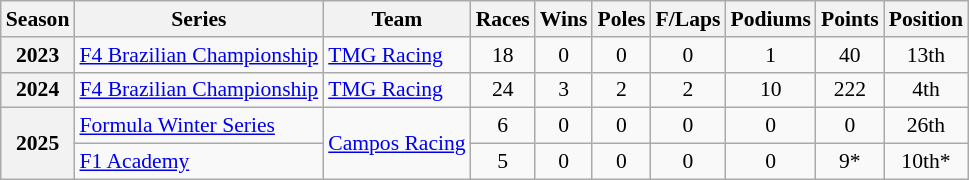<table class="wikitable" style="font-size: 90%; text-align:center;">
<tr>
<th>Season</th>
<th>Series</th>
<th>Team</th>
<th>Races</th>
<th>Wins</th>
<th>Poles</th>
<th>F/Laps</th>
<th>Podiums</th>
<th>Points</th>
<th>Position</th>
</tr>
<tr>
<th>2023</th>
<td style="text-align:left;"><a href='#'>F4 Brazilian Championship</a></td>
<td style="text-align:left;"><a href='#'>TMG Racing</a></td>
<td>18</td>
<td>0</td>
<td>0</td>
<td>0</td>
<td>1</td>
<td>40</td>
<td>13th</td>
</tr>
<tr>
<th>2024</th>
<td style="text-align:left;"><a href='#'>F4 Brazilian Championship</a></td>
<td style="text-align:left;"><a href='#'>TMG Racing</a></td>
<td>24</td>
<td>3</td>
<td>2</td>
<td>2</td>
<td>10</td>
<td>222</td>
<td>4th</td>
</tr>
<tr>
<th rowspan="2">2025</th>
<td style="text-align:left;"><a href='#'>Formula Winter Series</a></td>
<td style="text-align:left;" rowspan="2"><a href='#'>Campos Racing</a></td>
<td>6</td>
<td>0</td>
<td>0</td>
<td>0</td>
<td>0</td>
<td>0</td>
<td>26th</td>
</tr>
<tr>
<td style="text-align:left;"><a href='#'>F1 Academy</a></td>
<td>5</td>
<td>0</td>
<td>0</td>
<td>0</td>
<td>0</td>
<td>9*</td>
<td>10th*</td>
</tr>
</table>
